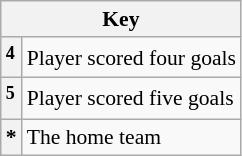<table class="wikitable plainrowheaders" style="font-size:90%">
<tr>
<th colspan="2" scope="col">Key</th>
</tr>
<tr>
<th style="text-align:left" scope="row"><sup>4</sup></th>
<td style="text-align:left">Player scored four goals</td>
</tr>
<tr>
<th style="text-align:left" scope="row"><sup>5</sup></th>
<td style="text-align:left">Player scored five goals</td>
</tr>
<tr>
<th style="text-align:left" scope="row">*</th>
<td style="text-align:left">The home team</td>
</tr>
</table>
